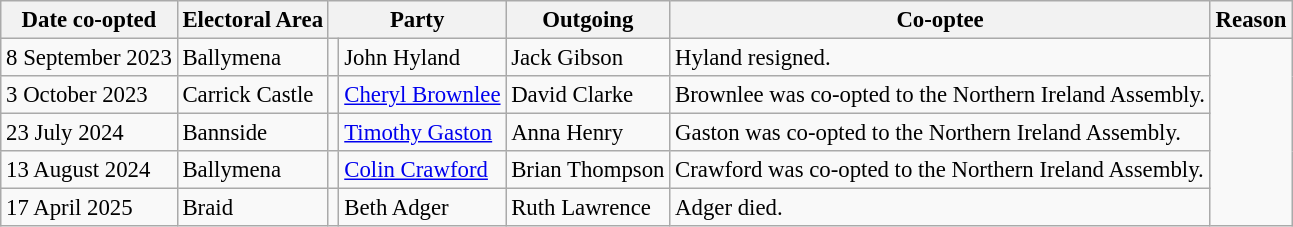<table class="wikitable" style="font-size: 95%; font-size: 95%">
<tr>
<th>Date co-opted</th>
<th>Electoral Area</th>
<th colspan="2">Party</th>
<th>Outgoing</th>
<th>Co-optee</th>
<th>Reason</th>
</tr>
<tr>
<td>8 September 2023</td>
<td>Ballymena</td>
<td></td>
<td>John Hyland</td>
<td>Jack Gibson</td>
<td>Hyland resigned.</td>
</tr>
<tr>
<td>3 October 2023</td>
<td>Carrick Castle</td>
<td></td>
<td><a href='#'>Cheryl Brownlee</a></td>
<td>David Clarke</td>
<td>Brownlee was co-opted to the Northern Ireland Assembly.</td>
</tr>
<tr>
<td>23 July 2024</td>
<td>Bannside</td>
<td></td>
<td><a href='#'>Timothy Gaston</a></td>
<td>Anna Henry</td>
<td>Gaston was co-opted to the Northern Ireland Assembly.</td>
</tr>
<tr>
<td>13 August 2024</td>
<td>Ballymena</td>
<td></td>
<td><a href='#'>Colin Crawford</a></td>
<td>Brian Thompson</td>
<td>Crawford was co-opted to the Northern Ireland Assembly.</td>
</tr>
<tr>
<td>17 April 2025</td>
<td>Braid</td>
<td></td>
<td>Beth Adger</td>
<td>Ruth Lawrence</td>
<td>Adger died.</td>
</tr>
</table>
